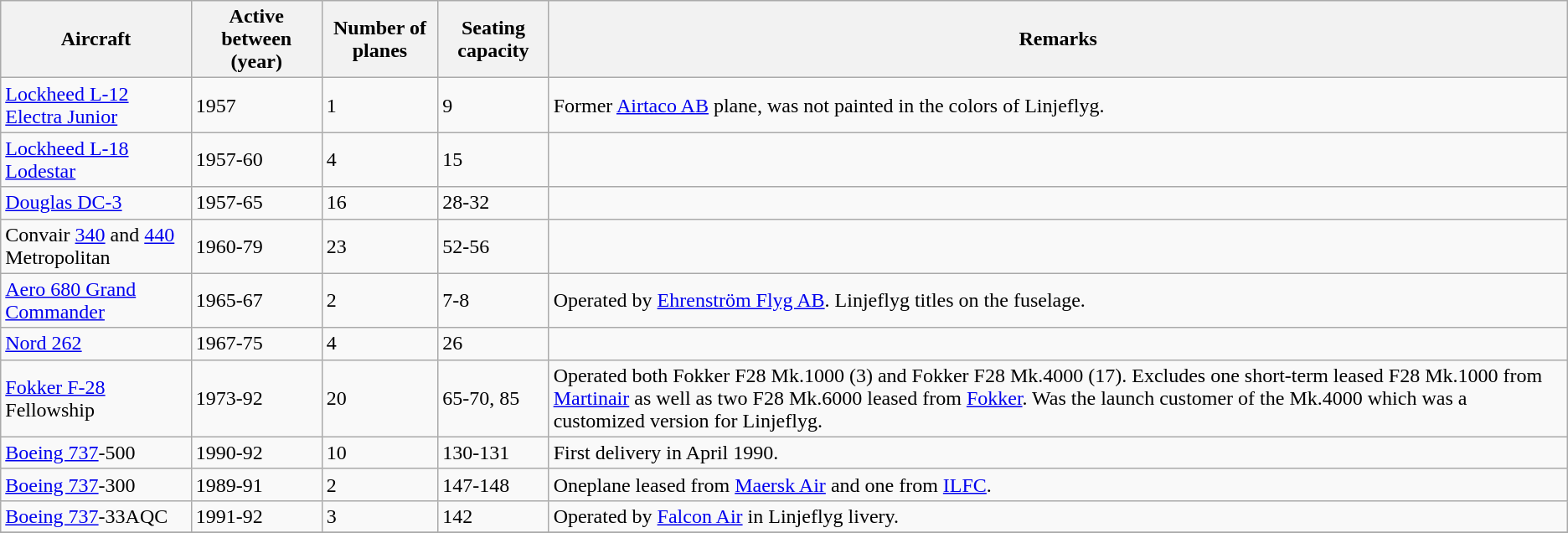<table class="wikitable">
<tr>
<th>Aircraft</th>
<th>Active between (year)</th>
<th>Number of planes</th>
<th>Seating capacity</th>
<th>Remarks</th>
</tr>
<tr>
<td><a href='#'>Lockheed L-12 Electra Junior</a></td>
<td>1957</td>
<td>1</td>
<td>9</td>
<td>Former <a href='#'>Airtaco AB</a> plane, was not painted in the colors of Linjeflyg.</td>
</tr>
<tr>
<td><a href='#'>Lockheed L-18 Lodestar</a></td>
<td>1957-60</td>
<td>4</td>
<td>15</td>
<td></td>
</tr>
<tr>
<td><a href='#'>Douglas DC-3</a></td>
<td>1957-65</td>
<td>16</td>
<td>28-32</td>
<td></td>
</tr>
<tr>
<td>Convair <a href='#'>340</a> and <a href='#'>440</a> Metropolitan</td>
<td>1960-79</td>
<td>23</td>
<td>52-56</td>
<td></td>
</tr>
<tr>
<td><a href='#'>Aero 680 Grand Commander</a></td>
<td>1965-67</td>
<td>2</td>
<td>7-8</td>
<td>Operated by <a href='#'>Ehrenström Flyg AB</a>. Linjeflyg titles on the fuselage.</td>
</tr>
<tr>
<td><a href='#'>Nord 262</a></td>
<td>1967-75</td>
<td>4</td>
<td>26</td>
</tr>
<tr>
<td><a href='#'>Fokker F-28</a> Fellowship</td>
<td>1973-92</td>
<td>20</td>
<td>65-70, 85</td>
<td>Operated both Fokker F28 Mk.1000 (3) and Fokker F28 Mk.4000 (17). Excludes one short-term leased F28 Mk.1000 from <a href='#'>Martinair</a> as well as two F28 Mk.6000 leased from <a href='#'>Fokker</a>. Was the launch customer of the Mk.4000 which was a customized version for Linjeflyg.</td>
</tr>
<tr>
<td><a href='#'>Boeing 737</a>-500</td>
<td>1990-92</td>
<td>10</td>
<td>130-131</td>
<td>First delivery in April 1990.</td>
</tr>
<tr>
<td><a href='#'>Boeing 737</a>-300</td>
<td>1989-91</td>
<td>2</td>
<td>147-148</td>
<td>Oneplane leased from <a href='#'>Maersk Air</a> and one from <a href='#'>ILFC</a>.</td>
</tr>
<tr>
<td><a href='#'>Boeing 737</a>-33AQC</td>
<td>1991-92</td>
<td>3</td>
<td>142</td>
<td>Operated by <a href='#'>Falcon Air</a> in Linjeflyg livery.</td>
</tr>
<tr>
</tr>
</table>
